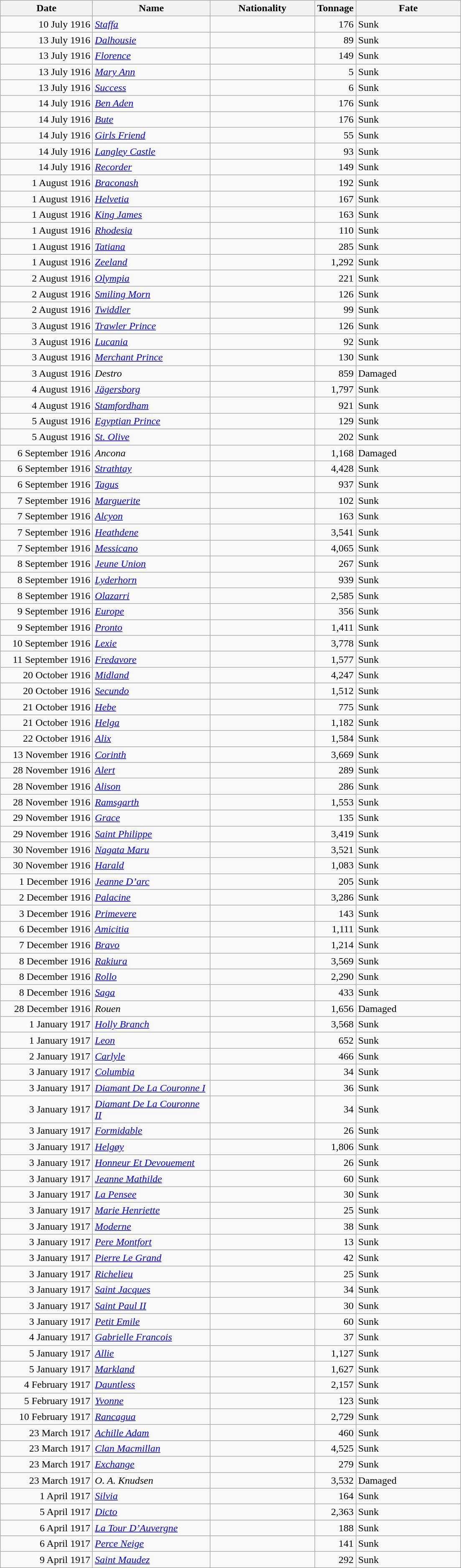<table class="wikitable sortable">
<tr>
<th width="140px">Date</th>
<th width="180px">Name</th>
<th width="160px">Nationality</th>
<th width="25px">Tonnage</th>
<th width="160px">Fate</th>
</tr>
<tr>
<td align="right">10 July 1916</td>
<td align="left"><a href='#'><em>Staffa</em></a></td>
<td align="left"></td>
<td align="right">176</td>
<td align="left">Sunk</td>
</tr>
<tr>
<td align="right">13 July 1916</td>
<td align="left"><a href='#'><em>Dalhousie</em></a></td>
<td align="left"></td>
<td align="right">89</td>
<td align="left">Sunk</td>
</tr>
<tr>
<td align="right">13 July 1916</td>
<td align="left"><a href='#'><em>Florence</em></a></td>
<td align="left"></td>
<td align="right">149</td>
<td align="left">Sunk</td>
</tr>
<tr>
<td align="right">13 July 1916</td>
<td align="left"><a href='#'><em>Mary Ann</em></a></td>
<td align="left"></td>
<td align="right">5</td>
<td align="left">Sunk</td>
</tr>
<tr>
<td align="right">13 July 1916</td>
<td align="left"><a href='#'><em>Success</em></a></td>
<td align="left"></td>
<td align="right">6</td>
<td align="left">Sunk</td>
</tr>
<tr>
<td align="right">14 July 1916</td>
<td align="left"><a href='#'><em>Ben Aden</em></a></td>
<td align="left"></td>
<td align="right">176</td>
<td align="left">Sunk</td>
</tr>
<tr>
<td align="right">14 July 1916</td>
<td align="left"><a href='#'><em>Bute</em></a></td>
<td align="left"></td>
<td align="right">176</td>
<td align="left">Sunk</td>
</tr>
<tr>
<td align="right">14 July 1916</td>
<td align="left"><a href='#'><em>Girls Friend</em></a></td>
<td align="left"></td>
<td align="right">55</td>
<td align="left">Sunk</td>
</tr>
<tr>
<td align="right">14 July 1916</td>
<td align="left"><a href='#'><em>Langley Castle</em></a></td>
<td align="left"></td>
<td align="right">93</td>
<td align="left">Sunk</td>
</tr>
<tr>
<td align="right">14 July 1916</td>
<td align="left"><a href='#'><em>Recorder</em></a></td>
<td align="left"></td>
<td align="right">149</td>
<td align="left">Sunk</td>
</tr>
<tr>
<td align="right">1 August 1916</td>
<td align="left"><a href='#'><em>Braconash</em></a></td>
<td align="left"></td>
<td align="right">192</td>
<td align="left">Sunk</td>
</tr>
<tr>
<td align="right">1 August 1916</td>
<td align="left"><a href='#'><em>Helvetia</em></a></td>
<td align="left"></td>
<td align="right">167</td>
<td align="left">Sunk</td>
</tr>
<tr>
<td align="right">1 August 1916</td>
<td align="left"><a href='#'><em>King James</em></a></td>
<td align="left"></td>
<td align="right">163</td>
<td align="left">Sunk</td>
</tr>
<tr>
<td align="right">1 August 1916</td>
<td align="left"><a href='#'><em>Rhodesia</em></a></td>
<td align="left"></td>
<td align="right">110</td>
<td align="left">Sunk</td>
</tr>
<tr>
<td align="right">1 August 1916</td>
<td align="left"><a href='#'><em>Tatiana</em></a></td>
<td align="left"></td>
<td align="right">285</td>
<td align="left">Sunk</td>
</tr>
<tr>
<td align="right">1 August 1916</td>
<td align="left"><a href='#'><em>Zeeland</em></a></td>
<td align="left"></td>
<td align="right">1,292</td>
<td align="left">Sunk</td>
</tr>
<tr>
<td align="right">2 August 1916</td>
<td align="left"><a href='#'><em>Olympia</em></a></td>
<td align="left"></td>
<td align="right">221</td>
<td align="left">Sunk</td>
</tr>
<tr>
<td align="right">2 August 1916</td>
<td align="left"><a href='#'><em>Smiling Morn</em></a></td>
<td align="left"></td>
<td align="right">126</td>
<td align="left">Sunk</td>
</tr>
<tr>
<td align="right">2 August 1916</td>
<td align="left"><a href='#'><em>Twiddler</em></a></td>
<td align="left"></td>
<td align="right">99</td>
<td align="left">Sunk</td>
</tr>
<tr>
<td align="right">3 August 1916</td>
<td align="left"><a href='#'><em>Trawler Prince</em></a></td>
<td align="left"></td>
<td align="right">126</td>
<td align="left">Sunk</td>
</tr>
<tr>
<td align="right">3 August 1916</td>
<td align="left"><a href='#'><em>Lucania</em></a></td>
<td align="left"></td>
<td align="right">92</td>
<td align="left">Sunk</td>
</tr>
<tr>
<td align="right">3 August 1916</td>
<td align="left"><a href='#'><em>Merchant Prince</em></a></td>
<td align="left"></td>
<td align="right">130</td>
<td align="left">Sunk</td>
</tr>
<tr>
<td align="right">3 August 1916</td>
<td align="left"><em>Destro</em></td>
<td align="left"></td>
<td align="right">859</td>
<td align="left">Damaged</td>
</tr>
<tr>
<td align="right">4 August 1916</td>
<td align="left"><a href='#'><em>Jägersborg</em></a></td>
<td align="left"></td>
<td align="right">1,797</td>
<td align="left">Sunk</td>
</tr>
<tr>
<td align="right">4 August 1916</td>
<td align="left"><a href='#'><em>Stamfordham</em></a></td>
<td align="left"></td>
<td align="right">921</td>
<td align="left">Sunk</td>
</tr>
<tr>
<td align="right">5 August 1916</td>
<td align="left"><a href='#'><em>Egyptian Prince</em></a></td>
<td align="left"></td>
<td align="right">129</td>
<td align="left">Sunk</td>
</tr>
<tr>
<td align="right">5 August 1916</td>
<td align="left"><a href='#'><em>St. Olive</em></a></td>
<td align="left"></td>
<td align="right">202</td>
<td align="left">Sunk</td>
</tr>
<tr>
<td align="right">6 September 1916</td>
<td align="left"><em>Ancona</em></td>
<td align="left"></td>
<td align="right">1,168</td>
<td align="left">Damaged</td>
</tr>
<tr>
<td align="right">6 September 1916</td>
<td align="left"><a href='#'><em>Strathtay</em></a></td>
<td align="left"></td>
<td align="right">4,428</td>
<td align="left">Sunk</td>
</tr>
<tr>
<td align="right">6 September 1916</td>
<td align="left"><a href='#'><em>Tagus</em></a></td>
<td align="left"></td>
<td align="right">937</td>
<td align="left">Sunk</td>
</tr>
<tr>
<td align="right">7 September 1916</td>
<td align="left"><a href='#'><em>Marguerite</em></a></td>
<td align="left"></td>
<td align="right">102</td>
<td align="left">Sunk</td>
</tr>
<tr>
<td align="right">7 September 1916</td>
<td align="left"><a href='#'><em>Alcyon</em></a></td>
<td align="left"></td>
<td align="right">163</td>
<td align="left">Sunk</td>
</tr>
<tr>
<td align="right">7 September 1916</td>
<td align="left"><a href='#'><em>Heathdene</em></a></td>
<td align="left"></td>
<td align="right">3,541</td>
<td align="left">Sunk</td>
</tr>
<tr>
<td align="right">7 September 1916</td>
<td align="left"><a href='#'><em>Messicano</em></a></td>
<td align="left"></td>
<td align="right">4,065</td>
<td align="left">Sunk</td>
</tr>
<tr>
<td align="right">8 September 1916</td>
<td align="left"><a href='#'><em>Jeune Union</em></a></td>
<td align="left"></td>
<td align="right">267</td>
<td align="left">Sunk</td>
</tr>
<tr>
<td align="right">8 September 1916</td>
<td align="left"><a href='#'><em>Lyderhorn</em></a></td>
<td align="left"></td>
<td align="right">939</td>
<td align="left">Sunk</td>
</tr>
<tr>
<td align="right">8 September 1916</td>
<td align="left"><a href='#'><em>Olazarri</em></a></td>
<td align="left"></td>
<td align="right">2,585</td>
<td align="left">Sunk</td>
</tr>
<tr>
<td align="right">9 September 1916</td>
<td align="left"><a href='#'><em>Europe</em></a></td>
<td align="left"></td>
<td align="right">356</td>
<td align="left">Sunk</td>
</tr>
<tr>
<td align="right">9 September 1916</td>
<td align="left"><a href='#'><em>Pronto</em></a></td>
<td align="left"></td>
<td align="right">1,411</td>
<td align="left">Sunk</td>
</tr>
<tr>
<td align="right">10 September 1916</td>
<td align="left"><a href='#'><em>Lexie</em></a></td>
<td align="left"></td>
<td align="right">3,778</td>
<td align="left">Sunk</td>
</tr>
<tr>
<td align="right">11 September 1916</td>
<td align="left"><a href='#'><em>Fredavore</em></a></td>
<td align="left"></td>
<td align="right">1,577</td>
<td align="left">Sunk</td>
</tr>
<tr>
<td align="right">20 October 1916</td>
<td align="left"><a href='#'><em>Midland</em></a></td>
<td align="left"></td>
<td align="right">4,247</td>
<td align="left">Sunk</td>
</tr>
<tr>
<td align="right">20 October 1916</td>
<td align="left"><a href='#'><em>Secundo</em></a></td>
<td align="left"></td>
<td align="right">1,512</td>
<td align="left">Sunk</td>
</tr>
<tr>
<td align="right">21 October 1916</td>
<td align="left"><a href='#'><em>Hebe</em></a></td>
<td align="left"></td>
<td align="right">775</td>
<td align="left">Sunk</td>
</tr>
<tr>
<td align="right">21 October 1916</td>
<td align="left"><a href='#'><em>Helga</em></a></td>
<td align="left"></td>
<td align="right">1,182</td>
<td align="left">Sunk</td>
</tr>
<tr>
<td align="right">22 October 1916</td>
<td align="left"><a href='#'><em>Alix</em></a></td>
<td align="left"></td>
<td align="right">1,584</td>
<td align="left">Sunk</td>
</tr>
<tr>
<td align="right">13 November 1916</td>
<td align="left"><a href='#'><em>Corinth</em></a></td>
<td align="left"></td>
<td align="right">3,669</td>
<td align="left">Sunk</td>
</tr>
<tr>
<td align="right">28 November 1916</td>
<td align="left"><a href='#'><em>Alert</em></a></td>
<td align="left"></td>
<td align="right">289</td>
<td align="left">Sunk</td>
</tr>
<tr>
<td align="right">28 November 1916</td>
<td align="left"><a href='#'><em>Alison</em></a></td>
<td align="left"></td>
<td align="right">286</td>
<td align="left">Sunk</td>
</tr>
<tr>
<td align="right">28 November 1916</td>
<td align="left"><a href='#'><em>Ramsgarth</em></a></td>
<td align="left"></td>
<td align="right">1,553</td>
<td align="left">Sunk</td>
</tr>
<tr>
<td align="right">29 November 1916</td>
<td align="left"><a href='#'><em>Grace</em></a></td>
<td align="left"></td>
<td align="right">135</td>
<td align="left">Sunk</td>
</tr>
<tr>
<td align="right">29 November 1916</td>
<td align="left"><a href='#'><em>Saint Philippe</em></a></td>
<td align="left"></td>
<td align="right">3,419</td>
<td align="left">Sunk</td>
</tr>
<tr>
<td align="right">30 November 1916</td>
<td align="left"><a href='#'><em>Nagata Maru</em></a></td>
<td align="left"></td>
<td align="right">3,521</td>
<td align="left">Sunk</td>
</tr>
<tr>
<td align="right">30 November 1916</td>
<td align="left"><a href='#'><em>Harald</em></a></td>
<td align="left"></td>
<td align="right">1,083</td>
<td align="left">Sunk</td>
</tr>
<tr>
<td align="right">1 December 1916</td>
<td align="left"><a href='#'><em>Jeanne D’arc</em></a></td>
<td align="left"></td>
<td align="right">205</td>
<td align="left">Sunk</td>
</tr>
<tr>
<td align="right">2 December 1916</td>
<td align="left"><a href='#'><em>Palacine</em></a></td>
<td align="left"></td>
<td align="right">3,286</td>
<td align="left">Sunk</td>
</tr>
<tr>
<td align="right">3 December 1916</td>
<td align="left"><a href='#'><em>Primevere</em></a></td>
<td align="left"></td>
<td align="right">143</td>
<td align="left">Sunk</td>
</tr>
<tr>
<td align="right">6 December 1916</td>
<td align="left"><a href='#'><em>Amicitia</em></a></td>
<td align="left"></td>
<td align="right">1,111</td>
<td align="left">Sunk</td>
</tr>
<tr>
<td align="right">7 December 1916</td>
<td align="left"><a href='#'><em>Bravo</em></a></td>
<td align="left"></td>
<td align="right">1,214</td>
<td align="left">Sunk</td>
</tr>
<tr>
<td align="right">8 December 1916</td>
<td align="left"><a href='#'><em>Rakiura</em></a></td>
<td align="left"></td>
<td align="right">3,569</td>
<td align="left">Sunk</td>
</tr>
<tr>
<td align="right">8 December 1916</td>
<td align="left"><a href='#'><em>Rollo</em></a></td>
<td align="left"></td>
<td align="right">2,290</td>
<td align="left">Sunk</td>
</tr>
<tr>
<td align="right">8 December 1916</td>
<td align="left"><a href='#'><em>Saga</em></a></td>
<td align="left"></td>
<td align="right">433</td>
<td align="left">Sunk</td>
</tr>
<tr>
<td align="right">28 December 1916</td>
<td align="left"><em>Rouen</em></td>
<td align="left"></td>
<td align="right">1,656</td>
<td align="left">Damaged</td>
</tr>
<tr>
<td align="right">1 January 1917</td>
<td align="left"><a href='#'><em>Holly Branch</em></a></td>
<td align="left"></td>
<td align="right">3,568</td>
<td align="left">Sunk</td>
</tr>
<tr>
<td align="right">1 January 1917</td>
<td align="left"><a href='#'><em>Leon</em></a></td>
<td align="left"></td>
<td align="right">652</td>
<td align="left">Sunk</td>
</tr>
<tr>
<td align="right">2 January 1917</td>
<td align="left"><a href='#'><em>Carlyle</em></a></td>
<td align="left"></td>
<td align="right">466</td>
<td align="left">Sunk</td>
</tr>
<tr>
<td align="right">3 January 1917</td>
<td align="left"><a href='#'><em>Columbia</em></a></td>
<td align="left"></td>
<td align="right">34</td>
<td align="left">Sunk</td>
</tr>
<tr>
<td align="right">3 January 1917</td>
<td align="left"><a href='#'><em>Diamant De La Couronne I</em></a></td>
<td align="left"></td>
<td align="right">36</td>
<td align="left">Sunk</td>
</tr>
<tr>
<td align="right">3 January 1917</td>
<td align="left"><a href='#'><em>Diamant De La Couronne II</em></a></td>
<td align="left"></td>
<td align="right">34</td>
<td align="left">Sunk</td>
</tr>
<tr>
<td align="right">3 January 1917</td>
<td align="left"><a href='#'><em>Formidable</em></a></td>
<td align="left"></td>
<td align="right">26</td>
<td align="left">Sunk</td>
</tr>
<tr>
<td align="right">3 January 1917</td>
<td align="left"><a href='#'><em>Helgøy</em></a></td>
<td align="left"></td>
<td align="right">1,806</td>
<td align="left">Sunk</td>
</tr>
<tr>
<td align="right">3 January 1917</td>
<td align="left"><a href='#'><em>Honneur Et Devouement</em></a></td>
<td align="left"></td>
<td align="right">26</td>
<td align="left">Sunk</td>
</tr>
<tr>
<td align="right">3 January 1917</td>
<td align="left"><a href='#'><em>Jeanne Mathilde</em></a></td>
<td align="left"></td>
<td align="right">60</td>
<td align="left">Sunk</td>
</tr>
<tr>
<td align="right">3 January 1917</td>
<td align="left"><a href='#'><em>La Pensee</em></a></td>
<td align="left"></td>
<td align="right">30</td>
<td align="left">Sunk</td>
</tr>
<tr>
<td align="right">3 January 1917</td>
<td align="left"><a href='#'><em>Marie Henriette</em></a></td>
<td align="left"></td>
<td align="right">25</td>
<td align="left">Sunk</td>
</tr>
<tr>
<td align="right">3 January 1917</td>
<td align="left"><a href='#'><em>Moderne</em></a></td>
<td align="left"></td>
<td align="right">38</td>
<td align="left">Sunk</td>
</tr>
<tr>
<td align="right">3 January 1917</td>
<td align="left"><a href='#'><em>Pere Montfort</em></a></td>
<td align="left"></td>
<td align="right">13</td>
<td align="left">Sunk</td>
</tr>
<tr>
<td align="right">3 January 1917</td>
<td align="left"><a href='#'><em>Pierre Le Grand</em></a></td>
<td align="left"></td>
<td align="right">42</td>
<td align="left">Sunk</td>
</tr>
<tr>
<td align="right">3 January 1917</td>
<td align="left"><a href='#'><em>Richelieu</em></a></td>
<td align="left"></td>
<td align="right">25</td>
<td align="left">Sunk</td>
</tr>
<tr>
<td align="right">3 January 1917</td>
<td align="left"><a href='#'><em>Saint Jacques</em></a></td>
<td align="left"></td>
<td align="right">34</td>
<td align="left">Sunk</td>
</tr>
<tr>
<td align="right">3 January 1917</td>
<td align="left"><a href='#'><em>Saint Paul II</em></a></td>
<td align="left"></td>
<td align="right">30</td>
<td align="left">Sunk</td>
</tr>
<tr>
<td align="right">3 January 1917</td>
<td align="left"><a href='#'><em>Petit Emile</em></a></td>
<td align="left"></td>
<td align="right">60</td>
<td align="left">Sunk</td>
</tr>
<tr>
<td align="right">4 January 1917</td>
<td align="left"><a href='#'><em>Gabrielle Francois</em></a></td>
<td align="left"></td>
<td align="right">37</td>
<td align="left">Sunk</td>
</tr>
<tr>
<td align="right">5 January 1917</td>
<td align="left"><a href='#'><em>Allie</em></a></td>
<td align="left"></td>
<td align="right">1,127</td>
<td align="left">Sunk</td>
</tr>
<tr>
<td align="right">5 January 1917</td>
<td align="left"><a href='#'><em>Markland</em></a></td>
<td align="left"></td>
<td align="right">1,627</td>
<td align="left">Sunk</td>
</tr>
<tr>
<td align="right">4 February 1917</td>
<td align="left"><a href='#'><em>Dauntless</em></a></td>
<td align="left"></td>
<td align="right">2,157</td>
<td align="left">Sunk</td>
</tr>
<tr>
<td align="right">5 February 1917</td>
<td align="left"><a href='#'><em>Yvonne</em></a></td>
<td align="left"></td>
<td align="right">123</td>
<td align="left">Sunk</td>
</tr>
<tr>
<td align="right">10 February 1917</td>
<td align="left"><a href='#'><em>Rancagua</em></a></td>
<td align="left"></td>
<td align="right">2,729</td>
<td align="left">Sunk</td>
</tr>
<tr>
<td align="right">23 March 1917</td>
<td align="left"><a href='#'><em>Achille Adam</em></a></td>
<td align="left"></td>
<td align="right">460</td>
<td align="left">Sunk</td>
</tr>
<tr>
<td align="right">23 March 1917</td>
<td align="left"><a href='#'><em>Clan Macmillan</em></a></td>
<td align="left"></td>
<td align="right">4,525</td>
<td align="left">Sunk</td>
</tr>
<tr>
<td align="right">23 March 1917</td>
<td align="left"><a href='#'><em>Exchange</em></a></td>
<td align="left"></td>
<td align="right">279</td>
<td align="left">Sunk</td>
</tr>
<tr>
<td align="right">23 March 1917</td>
<td align="left"><em>O. A. Knudsen</em></td>
<td align="left"></td>
<td align="right">3,532</td>
<td align="left">Damaged</td>
</tr>
<tr>
<td align="right">1 April 1917</td>
<td align="left"><a href='#'><em>Silvia</em></a></td>
<td align="left"></td>
<td align="right">164</td>
<td align="left">Sunk</td>
</tr>
<tr>
<td align="right">5 April 1917</td>
<td align="left"><a href='#'><em>Dicto</em></a></td>
<td align="left"></td>
<td align="right">2,363</td>
<td align="left">Sunk</td>
</tr>
<tr>
<td align="right">6 April 1917</td>
<td align="left"><a href='#'><em>La Tour D’Auvergne</em></a></td>
<td align="left"></td>
<td align="right">188</td>
<td align="left">Sunk</td>
</tr>
<tr>
<td align="right">6 April 1917</td>
<td align="left"><a href='#'><em>Perce Neige</em></a></td>
<td align="left"></td>
<td align="right">141</td>
<td align="left">Sunk</td>
</tr>
<tr>
<td align="right">9 April 1917</td>
<td align="left"><a href='#'><em>Saint Maudez</em></a></td>
<td align="left"></td>
<td align="right">292</td>
<td align="left">Sunk</td>
</tr>
</table>
